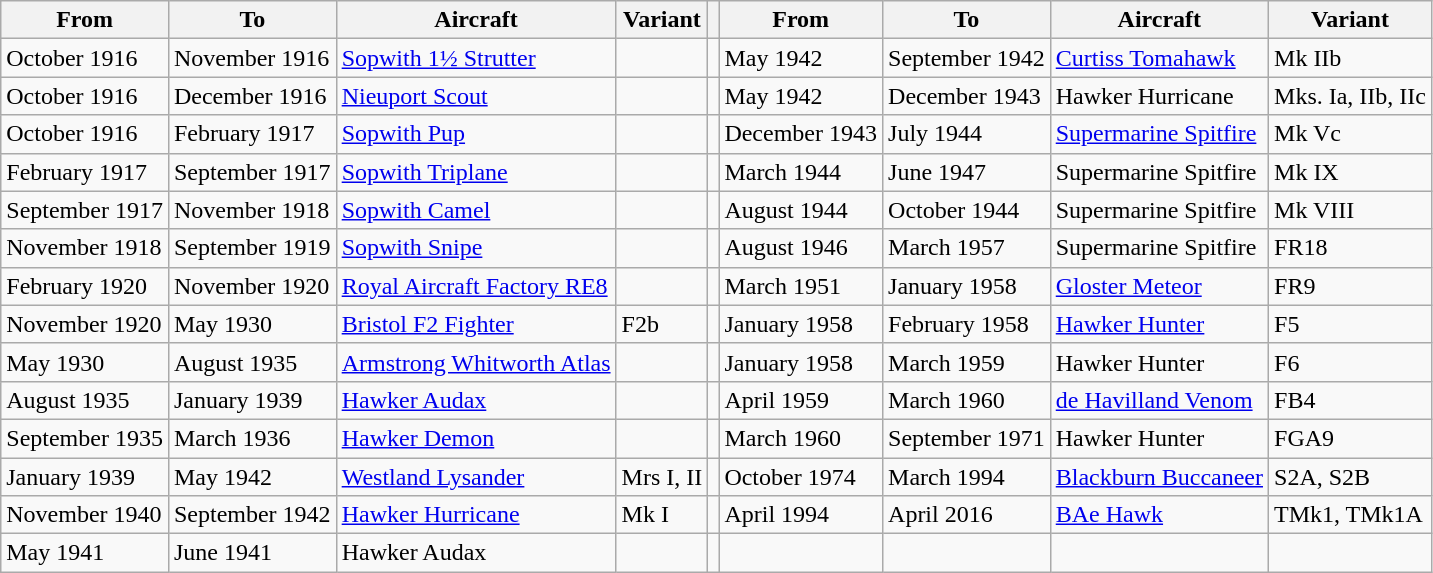<table class="wikitable">
<tr>
<th>From</th>
<th>To</th>
<th>Aircraft</th>
<th>Variant</th>
<th></th>
<th>From</th>
<th>To</th>
<th>Aircraft</th>
<th>Variant</th>
</tr>
<tr>
<td>October 1916</td>
<td>November 1916</td>
<td><a href='#'>Sopwith 1½ Strutter</a></td>
<td></td>
<td></td>
<td>May 1942</td>
<td>September 1942</td>
<td><a href='#'>Curtiss Tomahawk</a></td>
<td>Mk IIb</td>
</tr>
<tr>
<td>October 1916</td>
<td>December 1916</td>
<td><a href='#'>Nieuport Scout</a></td>
<td></td>
<td></td>
<td>May 1942</td>
<td>December 1943</td>
<td>Hawker Hurricane</td>
<td>Mks. Ia, IIb, IIc</td>
</tr>
<tr>
<td>October 1916</td>
<td>February 1917</td>
<td><a href='#'>Sopwith Pup</a></td>
<td></td>
<td></td>
<td>December 1943</td>
<td>July 1944</td>
<td><a href='#'>Supermarine Spitfire</a></td>
<td>Mk Vc</td>
</tr>
<tr>
<td>February 1917</td>
<td>September 1917</td>
<td><a href='#'>Sopwith Triplane</a></td>
<td></td>
<td></td>
<td>March 1944</td>
<td>June 1947</td>
<td>Supermarine Spitfire</td>
<td>Mk IX</td>
</tr>
<tr>
<td>September 1917</td>
<td>November 1918</td>
<td><a href='#'>Sopwith Camel</a></td>
<td></td>
<td></td>
<td>August 1944</td>
<td>October 1944</td>
<td>Supermarine Spitfire</td>
<td>Mk VIII</td>
</tr>
<tr>
<td>November 1918</td>
<td>September 1919</td>
<td><a href='#'>Sopwith Snipe</a></td>
<td></td>
<td></td>
<td>August 1946</td>
<td>March 1957</td>
<td>Supermarine Spitfire</td>
<td>FR18</td>
</tr>
<tr>
<td>February 1920</td>
<td>November 1920</td>
<td><a href='#'>Royal Aircraft Factory RE8</a></td>
<td></td>
<td></td>
<td>March 1951</td>
<td>January 1958</td>
<td><a href='#'>Gloster Meteor</a></td>
<td>FR9</td>
</tr>
<tr>
<td>November 1920</td>
<td>May 1930</td>
<td><a href='#'>Bristol F2 Fighter</a></td>
<td>F2b</td>
<td></td>
<td>January 1958</td>
<td>February 1958</td>
<td><a href='#'>Hawker Hunter</a></td>
<td>F5</td>
</tr>
<tr>
<td>May 1930</td>
<td>August 1935</td>
<td><a href='#'>Armstrong Whitworth Atlas</a></td>
<td></td>
<td></td>
<td>January 1958</td>
<td>March 1959</td>
<td>Hawker Hunter</td>
<td>F6</td>
</tr>
<tr>
<td>August 1935</td>
<td>January 1939</td>
<td><a href='#'>Hawker Audax</a></td>
<td></td>
<td></td>
<td>April 1959</td>
<td>March 1960</td>
<td><a href='#'>de Havilland Venom</a></td>
<td>FB4</td>
</tr>
<tr>
<td>September 1935</td>
<td>March 1936</td>
<td><a href='#'>Hawker Demon</a></td>
<td></td>
<td></td>
<td>March 1960</td>
<td>September 1971</td>
<td>Hawker Hunter</td>
<td>FGA9</td>
</tr>
<tr>
<td>January 1939</td>
<td>May 1942</td>
<td><a href='#'>Westland Lysander</a></td>
<td>Mrs I, II</td>
<td></td>
<td>October 1974</td>
<td>March 1994</td>
<td><a href='#'>Blackburn Buccaneer</a></td>
<td>S2A, S2B</td>
</tr>
<tr>
<td>November 1940</td>
<td>September 1942</td>
<td><a href='#'>Hawker Hurricane</a></td>
<td>Mk I</td>
<td></td>
<td>April 1994</td>
<td>April 2016</td>
<td><a href='#'>BAe Hawk</a></td>
<td>TMk1, TMk1A</td>
</tr>
<tr>
<td>May 1941</td>
<td>June 1941</td>
<td>Hawker Audax</td>
<td></td>
<td></td>
<td></td>
<td></td>
<td></td>
<td></td>
</tr>
</table>
